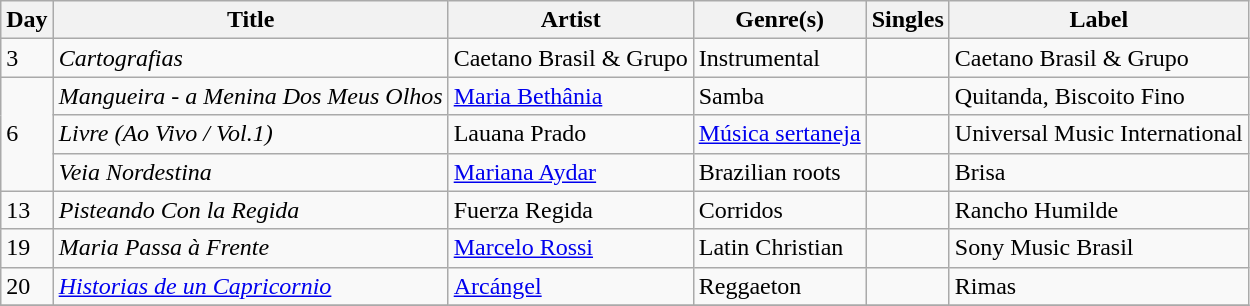<table class="wikitable sortable" style="text-align: left;">
<tr>
<th>Day</th>
<th>Title</th>
<th>Artist</th>
<th>Genre(s)</th>
<th>Singles</th>
<th>Label</th>
</tr>
<tr>
<td>3</td>
<td><em>Cartografias</em></td>
<td>Caetano Brasil & Grupo</td>
<td>Instrumental</td>
<td></td>
<td>Caetano Brasil & Grupo</td>
</tr>
<tr>
<td rowspan="3">6</td>
<td><em>Mangueira - a Menina Dos Meus Olhos</em></td>
<td><a href='#'>Maria Bethânia</a></td>
<td>Samba</td>
<td></td>
<td>Quitanda, Biscoito Fino</td>
</tr>
<tr>
<td><em>Livre (Ao Vivo / Vol.1)</em></td>
<td>Lauana Prado</td>
<td><a href='#'>Música sertaneja</a></td>
<td></td>
<td>Universal Music International</td>
</tr>
<tr>
<td><em>Veia Nordestina</em></td>
<td><a href='#'>Mariana Aydar</a></td>
<td>Brazilian roots</td>
<td></td>
<td>Brisa</td>
</tr>
<tr>
<td>13</td>
<td><em>Pisteando Con la Regida</em></td>
<td>Fuerza Regida</td>
<td>Corridos</td>
<td></td>
<td>Rancho Humilde</td>
</tr>
<tr>
<td>19</td>
<td><em>Maria Passa à Frente</em></td>
<td><a href='#'>Marcelo Rossi</a></td>
<td>Latin Christian</td>
<td></td>
<td>Sony Music Brasil</td>
</tr>
<tr>
<td>20</td>
<td><em><a href='#'>Historias de un Capricornio</a></em></td>
<td><a href='#'>Arcángel</a></td>
<td>Reggaeton</td>
<td></td>
<td>Rimas</td>
</tr>
<tr>
</tr>
</table>
